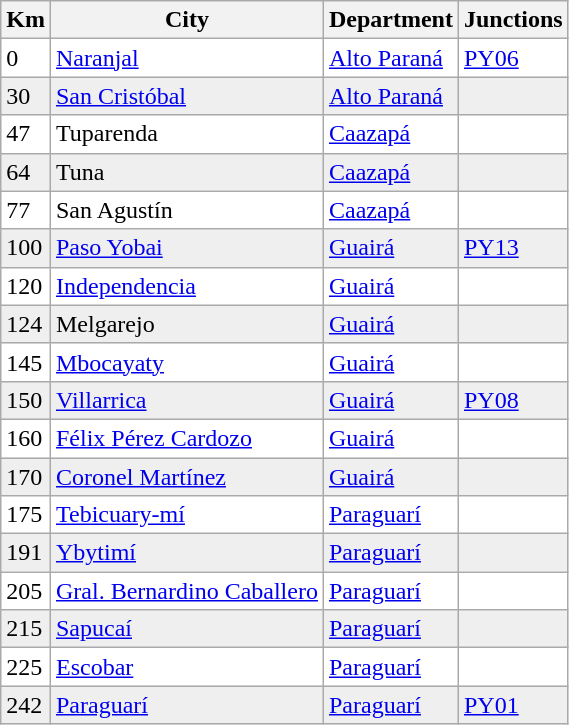<table class="wikitable">
<tr>
<th>Km</th>
<th>City</th>
<th>Department</th>
<th>Junctions</th>
</tr>
<tr bgcolor="ffffff">
<td>0</td>
<td><a href='#'>Naranjal</a></td>
<td><a href='#'>Alto Paraná</a></td>
<td> <a href='#'>PY06</a></td>
</tr>
<tr bgcolor="efefef">
<td>30</td>
<td><a href='#'>San Cristóbal</a></td>
<td><a href='#'>Alto Paraná</a></td>
<td></td>
</tr>
<tr bgcolor="ffffff">
<td>47</td>
<td>Tuparenda</td>
<td><a href='#'>Caazapá</a></td>
<td></td>
</tr>
<tr bgcolor="efefef">
<td>64</td>
<td>Tuna</td>
<td><a href='#'>Caazapá</a></td>
<td></td>
</tr>
<tr bgcolor="ffffff">
<td>77</td>
<td>San Agustín</td>
<td><a href='#'>Caazapá</a></td>
<td></td>
</tr>
<tr bgcolor="efefef">
<td>100</td>
<td><a href='#'>Paso Yobai</a></td>
<td><a href='#'>Guairá</a></td>
<td> <a href='#'>PY13</a></td>
</tr>
<tr bgcolor="ffffff">
<td>120</td>
<td><a href='#'>Independencia</a></td>
<td><a href='#'>Guairá</a></td>
<td></td>
</tr>
<tr bgcolor="efefef">
<td>124</td>
<td>Melgarejo</td>
<td><a href='#'>Guairá</a></td>
<td></td>
</tr>
<tr bgcolor="ffffff">
<td>145</td>
<td><a href='#'>Mbocayaty</a></td>
<td><a href='#'>Guairá</a></td>
<td></td>
</tr>
<tr bgcolor="efefef">
<td>150</td>
<td><a href='#'>Villarrica</a></td>
<td><a href='#'>Guairá</a></td>
<td> <a href='#'>PY08</a></td>
</tr>
<tr bgcolor="ffffff">
<td>160</td>
<td><a href='#'>Félix Pérez Cardozo</a></td>
<td><a href='#'>Guairá</a></td>
<td></td>
</tr>
<tr bgcolor="efefef">
<td>170</td>
<td><a href='#'>Coronel Martínez</a></td>
<td><a href='#'>Guairá</a></td>
<td></td>
</tr>
<tr bgcolor="ffffff">
<td>175</td>
<td><a href='#'>Tebicuary-mí</a></td>
<td><a href='#'>Paraguarí</a></td>
<td></td>
</tr>
<tr bgcolor="efefef">
<td>191</td>
<td><a href='#'>Ybytimí</a></td>
<td><a href='#'>Paraguarí</a></td>
<td></td>
</tr>
<tr bgcolor="ffffff">
<td>205</td>
<td><a href='#'>Gral. Bernardino Caballero</a></td>
<td><a href='#'>Paraguarí</a></td>
<td></td>
</tr>
<tr bgcolor="efefef">
<td>215</td>
<td><a href='#'>Sapucaí</a></td>
<td><a href='#'>Paraguarí</a></td>
<td></td>
</tr>
<tr bgcolor="ffffff">
<td>225</td>
<td><a href='#'>Escobar</a></td>
<td><a href='#'>Paraguarí</a></td>
<td></td>
</tr>
<tr bgcolor="efefef">
<td>242</td>
<td><a href='#'>Paraguarí</a></td>
<td><a href='#'>Paraguarí</a></td>
<td> <a href='#'>PY01</a></td>
</tr>
</table>
